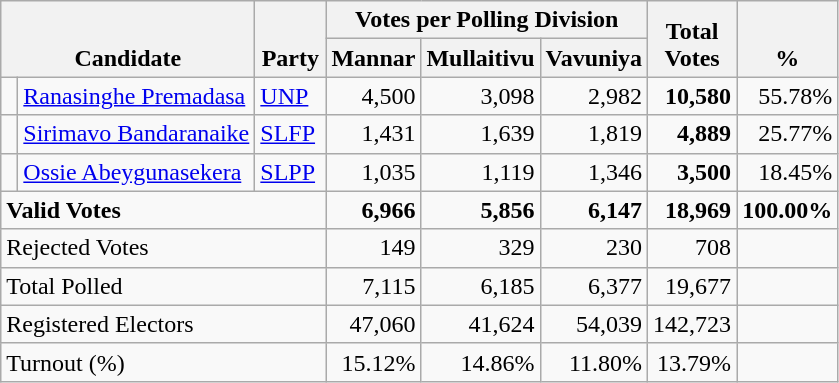<table class="wikitable" border="1" style="text-align:right;">
<tr>
<th align=left valign=bottom rowspan=2 colspan=2>Candidate</th>
<th align=left valign=bottom rowspan=2 width="40">Party</th>
<th colspan=3>Votes per Polling Division</th>
<th align=center valign=bottom rowspan=2 width="50">Total Votes</th>
<th align=center valign=bottom rowspan=2 width="50">%</th>
</tr>
<tr>
<th align=center valign=bottom width="50">Mannar</th>
<th align=center valign=bottom width="50">Mullaitivu</th>
<th align=center valign=bottom width="50">Vavuniya</th>
</tr>
<tr>
<td bgcolor=> </td>
<td align=left><a href='#'>Ranasinghe Premadasa</a></td>
<td align=left><a href='#'>UNP</a></td>
<td>4,500</td>
<td>3,098</td>
<td>2,982</td>
<td><strong>10,580</strong></td>
<td>55.78%</td>
</tr>
<tr>
<td bgcolor=> </td>
<td align=left><a href='#'>Sirimavo Bandaranaike</a></td>
<td align=left><a href='#'>SLFP</a></td>
<td>1,431</td>
<td>1,639</td>
<td>1,819</td>
<td><strong>4,889</strong></td>
<td>25.77%</td>
</tr>
<tr>
<td></td>
<td align=left><a href='#'>Ossie Abeygunasekera</a></td>
<td align=left><a href='#'>SLPP</a></td>
<td>1,035</td>
<td>1,119</td>
<td>1,346</td>
<td><strong>3,500</strong></td>
<td>18.45%</td>
</tr>
<tr>
<td align=left colspan=3><strong>Valid Votes</strong></td>
<td><strong>6,966</strong></td>
<td><strong>5,856</strong></td>
<td><strong>6,147</strong></td>
<td><strong>18,969</strong></td>
<td><strong>100.00%</strong></td>
</tr>
<tr>
<td align=left colspan=3>Rejected Votes</td>
<td>149</td>
<td>329</td>
<td>230</td>
<td>708</td>
<td></td>
</tr>
<tr>
<td align=left colspan=3>Total Polled</td>
<td>7,115</td>
<td>6,185</td>
<td>6,377</td>
<td>19,677</td>
<td></td>
</tr>
<tr>
<td align=left colspan=3>Registered Electors</td>
<td>47,060</td>
<td>41,624</td>
<td>54,039</td>
<td>142,723</td>
<td></td>
</tr>
<tr>
<td align=left colspan=3>Turnout (%)</td>
<td>15.12%</td>
<td>14.86%</td>
<td>11.80%</td>
<td>13.79%</td>
<td></td>
</tr>
</table>
